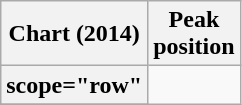<table class="wikitable plainrowheaders" style="text-align:center">
<tr>
<th scope="col">Chart (2014)</th>
<th scope="col">Peak<br>position</th>
</tr>
<tr>
<th>scope="row"</th>
</tr>
<tr>
</tr>
</table>
